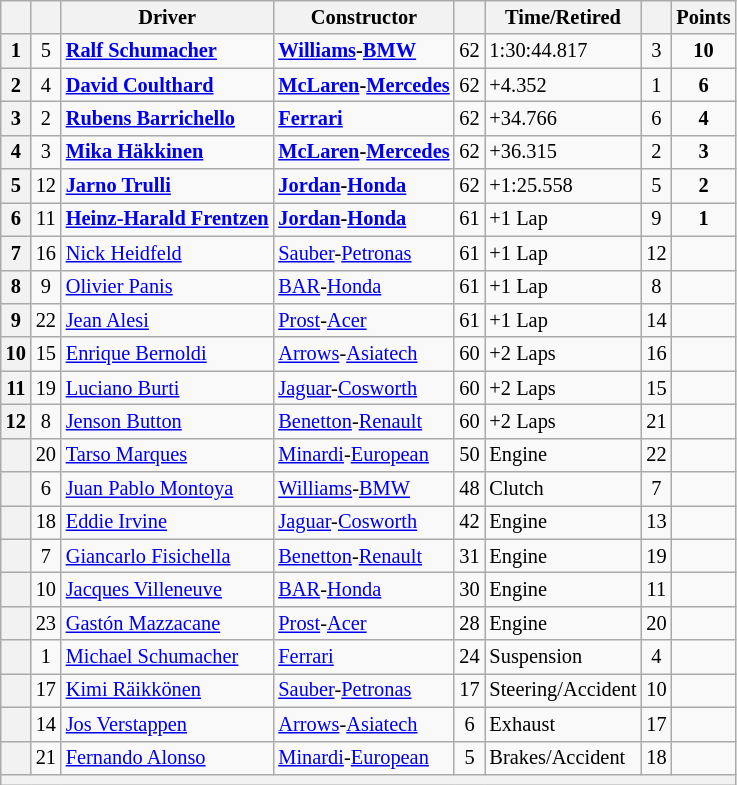<table class="wikitable sortable" style="font-size: 85%;">
<tr>
<th scope="col"></th>
<th scope="col"></th>
<th scope="col">Driver</th>
<th scope="col">Constructor</th>
<th scope="col" class="unsortable"></th>
<th scope="col" class="unsortable">Time/Retired</th>
<th scope="col"></th>
<th scope="col">Points</th>
</tr>
<tr>
<th scope="row">1</th>
<td align="center">5</td>
<td data-sort-value="SCHR"> <strong><a href='#'>Ralf Schumacher</a></strong></td>
<td><strong><a href='#'>Williams</a>-<a href='#'>BMW</a></strong></td>
<td align="center">62</td>
<td>1:30:44.817</td>
<td align="center">3</td>
<td align="center"><strong>10</strong></td>
</tr>
<tr>
<th scope="row">2</th>
<td align="center">4</td>
<td data-sort-value="COU"> <strong><a href='#'>David Coulthard</a></strong></td>
<td><strong><a href='#'>McLaren</a>-<a href='#'>Mercedes</a></strong></td>
<td align="center">62</td>
<td>+4.352</td>
<td align="center">1</td>
<td align="center"><strong>6</strong></td>
</tr>
<tr>
<th scope="row">3</th>
<td align="center">2</td>
<td data-sort-value="BAR"> <strong><a href='#'>Rubens Barrichello</a></strong></td>
<td><strong><a href='#'>Ferrari</a></strong></td>
<td align="center">62</td>
<td>+34.766</td>
<td align="center">6</td>
<td align="center"><strong>4</strong></td>
</tr>
<tr>
<th scope="row">4</th>
<td align="center">3</td>
<td data-sort-value="HAK"> <strong><a href='#'>Mika Häkkinen</a></strong></td>
<td><strong><a href='#'>McLaren</a>-<a href='#'>Mercedes</a></strong></td>
<td align="center">62</td>
<td>+36.315</td>
<td align="center">2</td>
<td align="center"><strong>3</strong></td>
</tr>
<tr>
<th scope="row">5</th>
<td align="center">12</td>
<td data-sort-value="TRU"> <strong><a href='#'>Jarno Trulli</a></strong></td>
<td><strong><a href='#'>Jordan</a>-<a href='#'>Honda</a></strong></td>
<td align="center">62</td>
<td>+1:25.558</td>
<td align="center">5</td>
<td align="center"><strong>2</strong></td>
</tr>
<tr>
<th scope="row">6</th>
<td align="center">11</td>
<td data-sort-value="FRE"> <strong><a href='#'>Heinz-Harald Frentzen</a></strong></td>
<td><strong><a href='#'>Jordan</a>-<a href='#'>Honda</a></strong></td>
<td align="center">61</td>
<td>+1 Lap</td>
<td align="center">9</td>
<td align="center"><strong>1</strong></td>
</tr>
<tr>
<th scope="row">7</th>
<td align="center">16</td>
<td data-sort-value="HEI"> <a href='#'>Nick Heidfeld</a></td>
<td><a href='#'>Sauber</a>-<a href='#'>Petronas</a></td>
<td align="center">61</td>
<td>+1 Lap</td>
<td align="center">12</td>
<td> </td>
</tr>
<tr>
<th scope="row">8</th>
<td align="center">9</td>
<td data-sort-value="PAN"> <a href='#'>Olivier Panis</a></td>
<td><a href='#'>BAR</a>-<a href='#'>Honda</a></td>
<td align="center">61</td>
<td>+1 Lap</td>
<td align="center">8</td>
<td> </td>
</tr>
<tr>
<th scope="row">9</th>
<td align="center">22</td>
<td data-sort-value="ALE"> <a href='#'>Jean Alesi</a></td>
<td><a href='#'>Prost</a>-<a href='#'>Acer</a></td>
<td align="center">61</td>
<td>+1 Lap</td>
<td align="center">14</td>
<td> </td>
</tr>
<tr>
<th scope="row">10</th>
<td align="center">15</td>
<td data-sort-value="BER"> <a href='#'>Enrique Bernoldi</a></td>
<td><a href='#'>Arrows</a>-<a href='#'>Asiatech</a></td>
<td align="center">60</td>
<td>+2 Laps</td>
<td align="center">16</td>
<td> </td>
</tr>
<tr>
<th scope="row">11</th>
<td align="center">19</td>
<td data-sort-value="BUR"> <a href='#'>Luciano Burti</a></td>
<td><a href='#'>Jaguar</a>-<a href='#'>Cosworth</a></td>
<td align="center">60</td>
<td>+2 Laps</td>
<td align="center">15</td>
<td> </td>
</tr>
<tr>
<th scope="row">12</th>
<td align="center">8</td>
<td data-sort-value="BUT"> <a href='#'>Jenson Button</a></td>
<td><a href='#'>Benetton</a>-<a href='#'>Renault</a></td>
<td align="center">60</td>
<td>+2 Laps</td>
<td align="center">21</td>
<td> </td>
</tr>
<tr>
<th scope="row" data-sort-value="13"></th>
<td align="center">20</td>
<td data-sort-value="MAR"> <a href='#'>Tarso Marques</a></td>
<td><a href='#'>Minardi</a>-<a href='#'>European</a></td>
<td align="center">50</td>
<td>Engine</td>
<td align="center">22</td>
<td> </td>
</tr>
<tr>
<th scope="row" data-sort-value="14"></th>
<td align="center">6</td>
<td data-sort-value="MON"> <a href='#'>Juan Pablo Montoya</a></td>
<td><a href='#'>Williams</a>-<a href='#'>BMW</a></td>
<td align="center">48</td>
<td>Clutch</td>
<td align="center">7</td>
<td> </td>
</tr>
<tr>
<th scope="row" data-sort-value="15"></th>
<td align="center">18</td>
<td data-sort-value="IRV"> <a href='#'>Eddie Irvine</a></td>
<td><a href='#'>Jaguar</a>-<a href='#'>Cosworth</a></td>
<td align="center">42</td>
<td>Engine</td>
<td align="center">13</td>
<td> </td>
</tr>
<tr>
<th scope="row" data-sort-value="16"></th>
<td align="center">7</td>
<td data-sort-value="FIS"> <a href='#'>Giancarlo Fisichella</a></td>
<td><a href='#'>Benetton</a>-<a href='#'>Renault</a></td>
<td align="center">31</td>
<td>Engine</td>
<td align="center">19</td>
<td> </td>
</tr>
<tr>
<th scope="row" data-sort-value="17"></th>
<td align="center">10</td>
<td data-sort-value="VIL"> <a href='#'>Jacques Villeneuve</a></td>
<td><a href='#'>BAR</a>-<a href='#'>Honda</a></td>
<td align="center">30</td>
<td>Engine</td>
<td align="center">11</td>
<td> </td>
</tr>
<tr>
<th scope="row" data-sort-value="18"></th>
<td align="center">23</td>
<td data-sort-value="MAZ"> <a href='#'>Gastón Mazzacane</a></td>
<td><a href='#'>Prost</a>-<a href='#'>Acer</a></td>
<td align="center">28</td>
<td>Engine</td>
<td align="center">20</td>
<td> </td>
</tr>
<tr>
<th scope="row" data-sort-value="19"></th>
<td align="center">1</td>
<td data-sort-value="SCHM"> <a href='#'>Michael Schumacher</a></td>
<td><a href='#'>Ferrari</a></td>
<td align="center">24</td>
<td>Suspension</td>
<td align="center">4</td>
<td> </td>
</tr>
<tr>
<th scope="row" data-sort-value="20"></th>
<td align="center">17</td>
<td data-sort-value="RAI"> <a href='#'>Kimi Räikkönen</a></td>
<td><a href='#'>Sauber</a>-<a href='#'>Petronas</a></td>
<td align="center">17</td>
<td>Steering/Accident</td>
<td align="center">10</td>
<td> </td>
</tr>
<tr>
<th scope="row" data-sort-value="21"></th>
<td align="center">14</td>
<td data-sort-value="VER"> <a href='#'>Jos Verstappen</a></td>
<td><a href='#'>Arrows</a>-<a href='#'>Asiatech</a></td>
<td align="center">6</td>
<td>Exhaust</td>
<td align="center">17</td>
<td> </td>
</tr>
<tr>
<th scope="row" data-sort-value="22"></th>
<td align="center">21</td>
<td data-sort-value="ALO"> <a href='#'>Fernando Alonso</a></td>
<td><a href='#'>Minardi</a>-<a href='#'>European</a></td>
<td align="center">5</td>
<td>Brakes/Accident</td>
<td align="center">18</td>
<td> </td>
</tr>
<tr class="sortbottom">
<th colspan="8"></th>
</tr>
</table>
